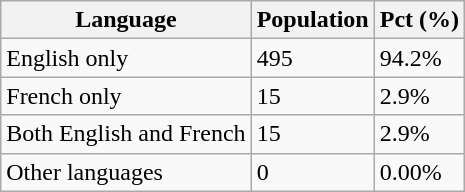<table class="wikitable">
<tr>
<th>Language</th>
<th>Population</th>
<th>Pct (%)</th>
</tr>
<tr>
<td>English only</td>
<td>495</td>
<td>94.2%</td>
</tr>
<tr>
<td>French only</td>
<td>15</td>
<td>2.9%</td>
</tr>
<tr>
<td>Both English and French</td>
<td>15</td>
<td>2.9%</td>
</tr>
<tr>
<td>Other languages</td>
<td>0</td>
<td>0.00%</td>
</tr>
</table>
